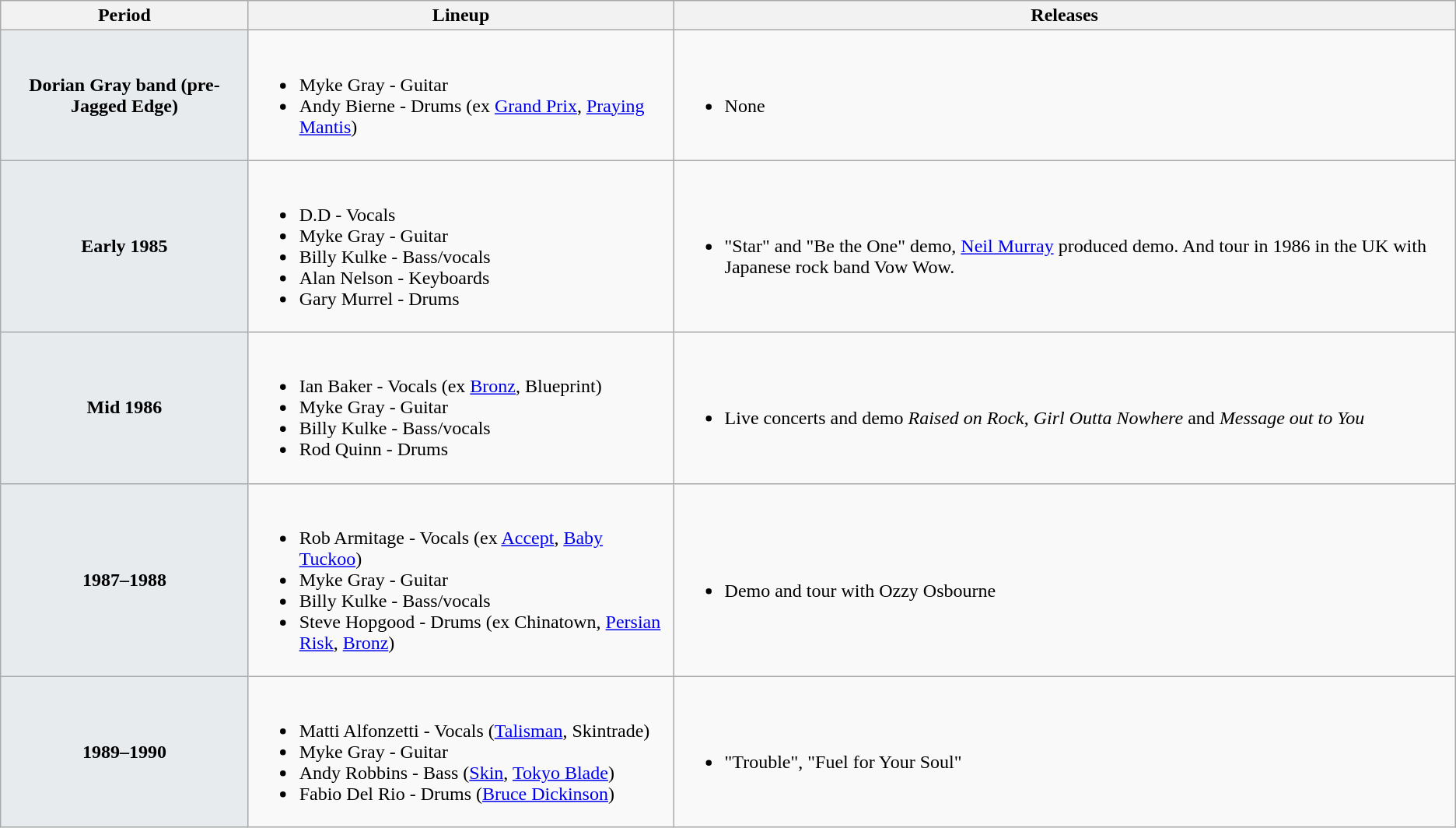<table class="wikitable">
<tr>
<th>Period</th>
<th>Lineup</th>
<th>Releases</th>
</tr>
<tr>
<th style="background:#e7ebee;">Dorian Gray band (pre-Jagged Edge)</th>
<td><br><ul><li>Myke Gray - Guitar</li><li>Andy Bierne - Drums (ex <a href='#'>Grand Prix</a>, <a href='#'>Praying Mantis</a>)</li></ul></td>
<td><br><ul><li>None</li></ul></td>
</tr>
<tr>
<th style="background:#e7ebee;">Early 1985</th>
<td><br><ul><li>D.D - Vocals</li><li>Myke Gray - Guitar</li><li>Billy Kulke - Bass/vocals</li><li>Alan Nelson - Keyboards</li><li>Gary Murrel - Drums</li></ul></td>
<td><br><ul><li>"Star" and "Be the One" demo, <a href='#'>Neil Murray</a> produced demo. And tour in 1986 in the UK with Japanese rock band Vow Wow.</li></ul></td>
</tr>
<tr>
<th style="background:#e7ebee;">Mid 1986</th>
<td><br><ul><li>Ian Baker - Vocals (ex <a href='#'>Bronz</a>, Blueprint)</li><li>Myke Gray - Guitar</li><li>Billy Kulke - Bass/vocals</li><li>Rod Quinn - Drums</li></ul></td>
<td><br><ul><li>Live concerts and demo <em>Raised on Rock</em>, <em>Girl Outta Nowhere</em> and <em>Message out to You</em></li></ul></td>
</tr>
<tr>
<th style="background:#e7ebee;">1987–1988</th>
<td><br><ul><li>Rob Armitage - Vocals (ex <a href='#'>Accept</a>, <a href='#'>Baby Tuckoo</a>)</li><li>Myke Gray - Guitar</li><li>Billy Kulke - Bass/vocals</li><li>Steve Hopgood - Drums (ex Chinatown, <a href='#'>Persian Risk</a>, <a href='#'>Bronz</a>)</li></ul></td>
<td><br><ul><li>Demo and tour with Ozzy Osbourne</li></ul></td>
</tr>
<tr>
<th style="background:#e7ebee;">1989–1990</th>
<td><br><ul><li>Matti Alfonzetti - Vocals (<a href='#'>Talisman</a>, Skintrade)</li><li>Myke Gray - Guitar</li><li>Andy Robbins - Bass (<a href='#'>Skin</a>, <a href='#'>Tokyo Blade</a>)</li><li>Fabio Del Rio - Drums (<a href='#'>Bruce Dickinson</a>)</li></ul></td>
<td><br><ul><li>"Trouble", "Fuel for Your Soul"</li></ul></td>
</tr>
</table>
